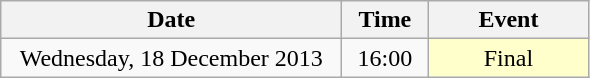<table class = "wikitable" style="text-align:center;">
<tr>
<th width=220>Date</th>
<th width=50>Time</th>
<th width=100>Event</th>
</tr>
<tr>
<td>Wednesday, 18 December 2013</td>
<td>16:00</td>
<td bgcolor=ffffcc>Final</td>
</tr>
</table>
